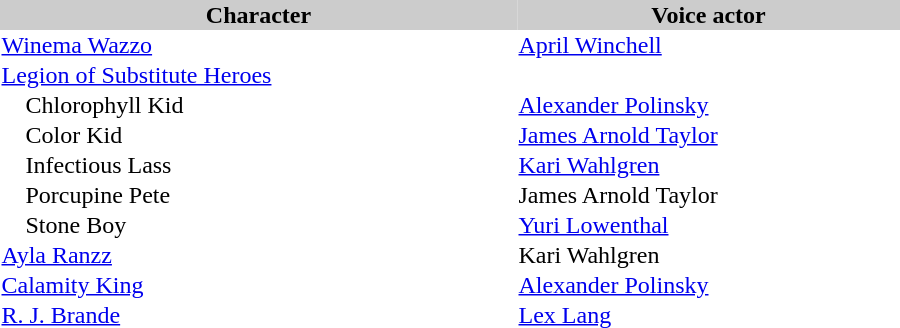<table cellspacing="0" cellpadding="1" border="0" width=600>
<tr bgcolor="#CCCCCC">
<th>Character</th>
<th>Voice actor</th>
</tr>
<tr>
<td><a href='#'>Winema Wazzo</a></td>
<td><a href='#'>April Winchell</a></td>
</tr>
<tr>
<td><a href='#'>Legion of Substitute Heroes</a></td>
<td> </td>
</tr>
<tr>
<td>    Chlorophyll Kid</td>
<td><a href='#'>Alexander Polinsky</a></td>
</tr>
<tr>
<td>    Color Kid</td>
<td><a href='#'>James Arnold Taylor</a></td>
</tr>
<tr>
<td>    Infectious Lass</td>
<td><a href='#'>Kari Wahlgren</a></td>
</tr>
<tr>
<td>    Porcupine Pete</td>
<td>James Arnold Taylor</td>
</tr>
<tr>
<td>    Stone Boy</td>
<td><a href='#'>Yuri Lowenthal</a></td>
</tr>
<tr>
<td><a href='#'>Ayla Ranzz</a></td>
<td>Kari Wahlgren</td>
</tr>
<tr>
<td><a href='#'>Calamity King</a></td>
<td><a href='#'>Alexander Polinsky</a></td>
</tr>
<tr>
<td><a href='#'>R. J. Brande</a></td>
<td><a href='#'>Lex Lang</a></td>
</tr>
</table>
